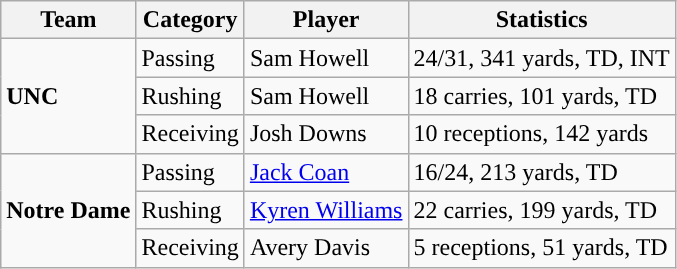<table class="wikitable" style="float: left;">
<tr>
<th>Team</th>
<th>Category</th>
<th>Player</th>
<th>Statistics</th>
</tr>
<tr>
<td rowspan=3><strong>UNC</strong></td>
<td>Passing</td>
<td>Sam Howell</td>
<td>24/31, 341 yards, TD, INT</td>
</tr>
<tr>
<td>Rushing</td>
<td>Sam Howell</td>
<td>18 carries, 101 yards, TD</td>
</tr>
<tr>
<td>Receiving</td>
<td>Josh Downs</td>
<td>10 receptions, 142 yards</td>
</tr>
<tr>
<td rowspan=3><strong>Notre Dame</strong></td>
<td>Passing</td>
<td><a href='#'>Jack Coan</a></td>
<td>16/24, 213 yards, TD</td>
</tr>
<tr>
<td>Rushing</td>
<td><a href='#'>Kyren Williams</a></td>
<td>22 carries, 199 yards, TD</td>
</tr>
<tr>
<td>Receiving</td>
<td>Avery Davis</td>
<td>5 receptions, 51 yards, TD</td>
</tr>
</table>
